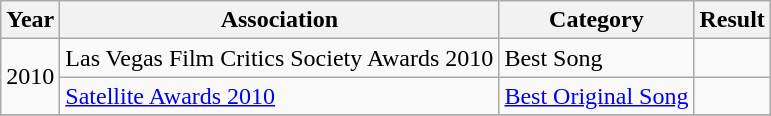<table class="wikitable">
<tr>
<th>Year</th>
<th>Association</th>
<th>Category</th>
<th>Result</th>
</tr>
<tr>
<td rowspan="2">2010</td>
<td>Las Vegas Film Critics Society Awards 2010</td>
<td>Best Song</td>
<td></td>
</tr>
<tr>
<td><a href='#'>Satellite Awards 2010</a></td>
<td><a href='#'>Best Original Song</a></td>
<td></td>
</tr>
<tr>
</tr>
</table>
